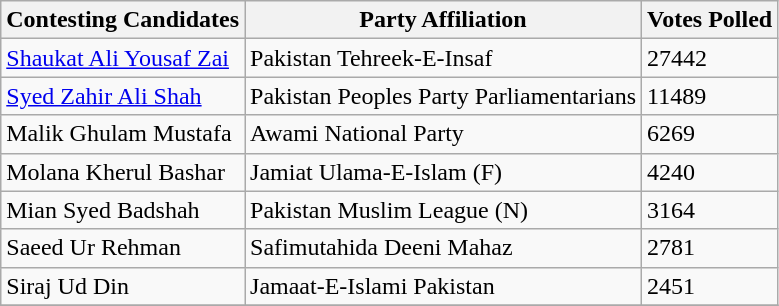<table class="wikitable sortable">
<tr>
<th>Contesting Candidates</th>
<th>Party Affiliation</th>
<th>Votes Polled</th>
</tr>
<tr>
<td><a href='#'>Shaukat Ali Yousaf Zai</a></td>
<td>Pakistan Tehreek-E-Insaf</td>
<td>27442</td>
</tr>
<tr>
<td><a href='#'>Syed Zahir Ali Shah</a></td>
<td>Pakistan Peoples Party Parliamentarians</td>
<td>11489</td>
</tr>
<tr>
<td>Malik Ghulam Mustafa</td>
<td>Awami National Party</td>
<td>6269</td>
</tr>
<tr>
<td>Molana Kherul Bashar</td>
<td>Jamiat Ulama-E-Islam (F)</td>
<td>4240</td>
</tr>
<tr>
<td>Mian Syed Badshah</td>
<td>Pakistan Muslim League (N)</td>
<td>3164</td>
</tr>
<tr>
<td>Saeed Ur Rehman</td>
<td>Safimutahida Deeni Mahaz</td>
<td>2781</td>
</tr>
<tr>
<td>Siraj Ud Din</td>
<td>Jamaat-E-Islami Pakistan</td>
<td>2451</td>
</tr>
<tr>
</tr>
</table>
